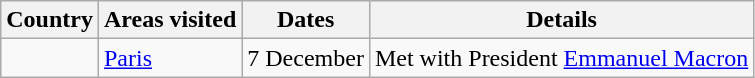<table class="wikitable sortable">
<tr>
<th>Country</th>
<th>Areas visited</th>
<th>Dates</th>
<th class="unsortable">Details</th>
</tr>
<tr>
<td></td>
<td><a href='#'>Paris</a></td>
<td>7 December</td>
<td>Met with President <a href='#'>Emmanuel Macron</a></td>
</tr>
</table>
